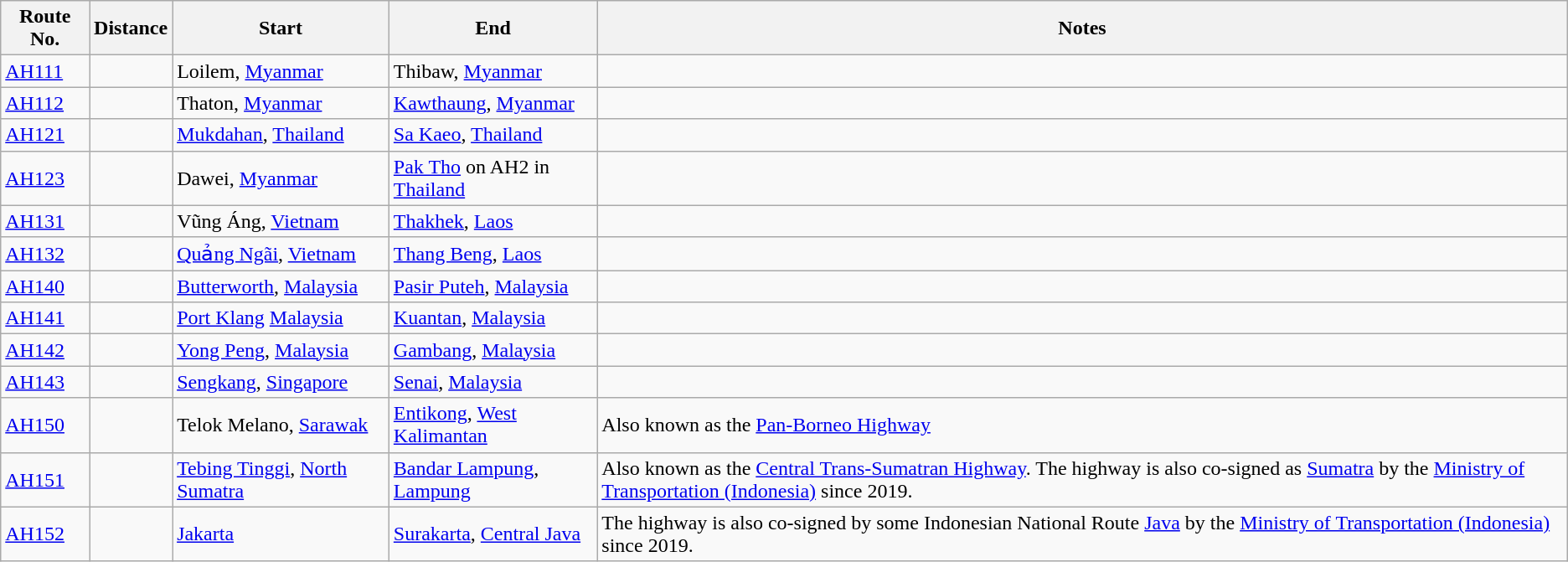<table class="wikitable sortable mw-collapsible">
<tr>
<th>Route No.</th>
<th>Distance</th>
<th>Start</th>
<th>End</th>
<th>Notes</th>
</tr>
<tr>
<td><a href='#'>AH111</a></td>
<td></td>
<td>Loilem, <a href='#'>Myanmar</a></td>
<td>Thibaw, <a href='#'>Myanmar</a></td>
<td></td>
</tr>
<tr>
<td><a href='#'>AH112</a></td>
<td></td>
<td>Thaton, <a href='#'>Myanmar</a></td>
<td><a href='#'>Kawthaung</a>, <a href='#'>Myanmar</a></td>
<td></td>
</tr>
<tr>
<td><a href='#'>AH121</a></td>
<td></td>
<td><a href='#'>Mukdahan</a>, <a href='#'>Thailand</a></td>
<td><a href='#'>Sa Kaeo</a>, <a href='#'>Thailand</a></td>
<td></td>
</tr>
<tr>
<td><a href='#'>AH123</a></td>
<td></td>
<td>Dawei, <a href='#'>Myanmar</a></td>
<td><a href='#'>Pak Tho</a> on AH2 in <a href='#'>Thailand</a></td>
<td></td>
</tr>
<tr>
<td><a href='#'>AH131</a></td>
<td></td>
<td>Vũng Áng, <a href='#'>Vietnam</a></td>
<td><a href='#'>Thakhek</a>, <a href='#'>Laos</a></td>
<td></td>
</tr>
<tr>
<td><a href='#'>AH132</a></td>
<td></td>
<td><a href='#'>Quảng Ngãi</a>, <a href='#'>Vietnam</a></td>
<td><a href='#'>Thang Beng</a>, <a href='#'>Laos</a></td>
<td></td>
</tr>
<tr>
<td><a href='#'>AH140</a></td>
<td></td>
<td><a href='#'>Butterworth</a>, <a href='#'>Malaysia</a></td>
<td><a href='#'>Pasir Puteh</a>, <a href='#'>Malaysia</a></td>
<td></td>
</tr>
<tr>
<td><a href='#'>AH141</a></td>
<td></td>
<td><a href='#'>Port Klang</a> <a href='#'>Malaysia</a></td>
<td><a href='#'>Kuantan</a>, <a href='#'>Malaysia</a></td>
<td></td>
</tr>
<tr>
<td><a href='#'>AH142</a></td>
<td></td>
<td><a href='#'>Yong Peng</a>, <a href='#'>Malaysia</a></td>
<td><a href='#'>Gambang</a>, <a href='#'>Malaysia</a></td>
<td></td>
</tr>
<tr>
<td><a href='#'>AH143</a></td>
<td></td>
<td><a href='#'>Sengkang</a>, <a href='#'>Singapore</a></td>
<td><a href='#'>Senai</a>, <a href='#'>Malaysia</a></td>
<td></td>
</tr>
<tr>
<td><a href='#'>AH150</a></td>
<td></td>
<td>Telok Melano, <a href='#'>Sarawak</a></td>
<td><a href='#'>Entikong</a>, <a href='#'>West Kalimantan</a></td>
<td>Also known as the <a href='#'>Pan-Borneo Highway</a></td>
</tr>
<tr>
<td><a href='#'>AH151</a></td>
<td></td>
<td><a href='#'>Tebing Tinggi</a>, <a href='#'>North Sumatra</a></td>
<td><a href='#'>Bandar Lampung</a>, <a href='#'>Lampung</a></td>
<td>Also known as the <a href='#'>Central Trans-Sumatran Highway</a>. The highway is also co-signed as  <a href='#'>Sumatra</a> by the <a href='#'>Ministry of Transportation (Indonesia)</a> since 2019.</td>
</tr>
<tr>
<td><a href='#'>AH152</a></td>
<td></td>
<td><a href='#'>Jakarta</a></td>
<td><a href='#'>Surakarta</a>, <a href='#'>Central Java</a></td>
<td>The highway is also co-signed by some Indonesian National Route      <a href='#'>Java</a> by the <a href='#'>Ministry of Transportation (Indonesia)</a> since 2019.</td>
</tr>
</table>
